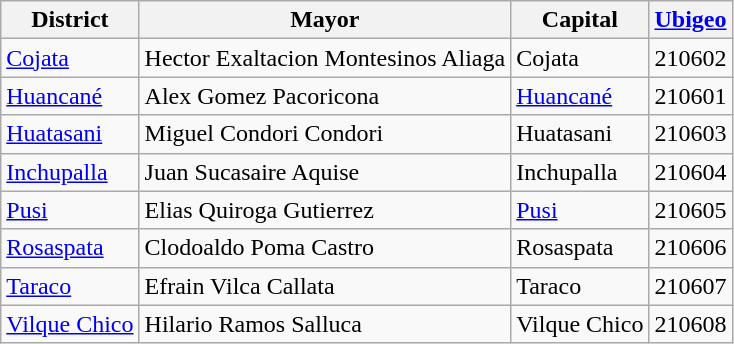<table class="wikitable sortable">
<tr>
<th>District</th>
<th>Mayor</th>
<th>Capital</th>
<th><a href='#'>Ubigeo</a></th>
</tr>
<tr>
<td><a href='#'>Cojata</a></td>
<td>Hector Exaltacion Montesinos Aliaga</td>
<td>Cojata</td>
<td>210602</td>
</tr>
<tr>
<td><a href='#'>Huancané</a></td>
<td>Alex Gomez Pacoricona</td>
<td><a href='#'>Huancané</a></td>
<td>210601</td>
</tr>
<tr>
<td><a href='#'>Huatasani</a></td>
<td>Miguel Condori Condori</td>
<td>Huatasani</td>
<td>210603</td>
</tr>
<tr>
<td><a href='#'>Inchupalla</a></td>
<td>Juan Sucasaire Aquise</td>
<td>Inchupalla</td>
<td>210604</td>
</tr>
<tr>
<td><a href='#'>Pusi</a></td>
<td>Elias Quiroga Gutierrez</td>
<td><a href='#'>Pusi</a></td>
<td>210605</td>
</tr>
<tr>
<td><a href='#'>Rosaspata</a></td>
<td>Clodoaldo Poma Castro</td>
<td>Rosaspata</td>
<td>210606</td>
</tr>
<tr>
<td><a href='#'>Taraco</a></td>
<td>Efrain Vilca Callata</td>
<td>Taraco</td>
<td>210607</td>
</tr>
<tr>
<td><a href='#'>Vilque Chico</a></td>
<td>Hilario Ramos Salluca</td>
<td>Vilque Chico</td>
<td>210608</td>
</tr>
</table>
